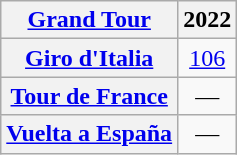<table class="wikitable plainrowheaders">
<tr>
<th scope="col"><a href='#'>Grand Tour</a></th>
<th scope="col">2022</th>
</tr>
<tr style="text-align:center;">
<th scope="row"> <a href='#'>Giro d'Italia</a></th>
<td><a href='#'>106</a></td>
</tr>
<tr style="text-align:center;">
<th scope="row"> <a href='#'>Tour de France</a></th>
<td>—</td>
</tr>
<tr style="text-align:center;">
<th scope="row"> <a href='#'>Vuelta a España</a></th>
<td>—</td>
</tr>
</table>
